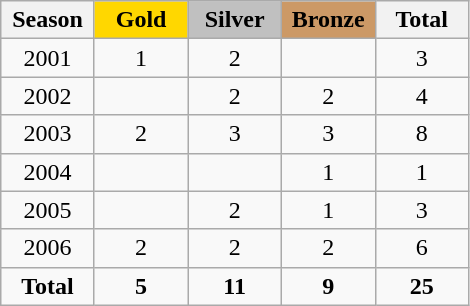<table class="wikitable" style="text-align:center;">
<tr>
<th width = "55">Season</th>
<th width = "55" style="background: gold;">Gold</th>
<th width = "55" style="background: silver;">Silver</th>
<th width = "55" style="background: #cc9966;">Bronze</th>
<th width = "55">Total</th>
</tr>
<tr>
<td>2001</td>
<td>1</td>
<td>2</td>
<td></td>
<td>3</td>
</tr>
<tr>
<td>2002</td>
<td></td>
<td>2</td>
<td>2</td>
<td>4</td>
</tr>
<tr>
<td>2003</td>
<td>2</td>
<td>3</td>
<td>3</td>
<td>8</td>
</tr>
<tr>
<td>2004</td>
<td></td>
<td></td>
<td>1</td>
<td>1</td>
</tr>
<tr>
<td>2005</td>
<td></td>
<td>2</td>
<td>1</td>
<td>3</td>
</tr>
<tr>
<td>2006</td>
<td>2</td>
<td>2</td>
<td>2</td>
<td>6</td>
</tr>
<tr>
<td><strong>Total</strong></td>
<td><strong>5</strong></td>
<td><strong>11</strong></td>
<td><strong>9</strong></td>
<td><strong>25</strong></td>
</tr>
</table>
